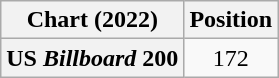<table class="wikitable plainrowheaders" style="text-align:center">
<tr>
<th scope="col">Chart (2022)</th>
<th scope="col">Position</th>
</tr>
<tr>
<th scope="row">US <em>Billboard</em> 200</th>
<td>172</td>
</tr>
</table>
